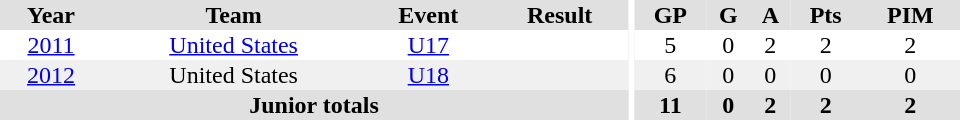<table border="0" cellpadding="1" cellspacing="0" ID="Table3" style="text-align:center; width:40em">
<tr ALIGN="center" bgcolor="#e0e0e0">
<th>Year</th>
<th>Team</th>
<th>Event</th>
<th>Result</th>
<th rowspan="99" bgcolor="#ffffff"></th>
<th>GP</th>
<th>G</th>
<th>A</th>
<th>Pts</th>
<th>PIM</th>
</tr>
<tr>
<td><a href='#'>2011</a></td>
<td><a href='#'>United States</a></td>
<td><a href='#'>U17</a></td>
<td></td>
<td>5</td>
<td>0</td>
<td>2</td>
<td>2</td>
<td>2</td>
</tr>
<tr bgcolor="#f0f0f0">
<td><a href='#'>2012</a></td>
<td>United States</td>
<td><a href='#'>U18</a></td>
<td></td>
<td>6</td>
<td>0</td>
<td>0</td>
<td>0</td>
<td>0</td>
</tr>
<tr bgcolor="#e0e0e0">
<th colspan="4">Junior totals</th>
<th>11</th>
<th>0</th>
<th>2</th>
<th>2</th>
<th>2</th>
</tr>
</table>
